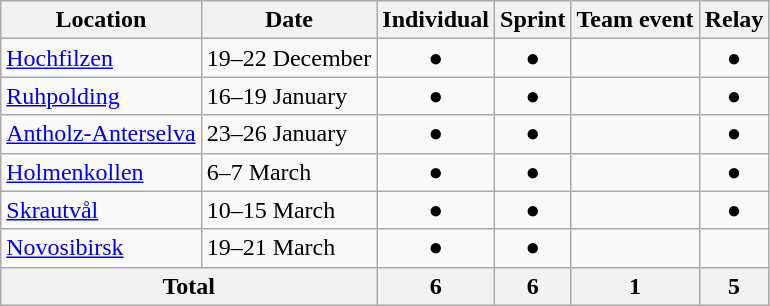<table class="wikitable" border="1">
<tr>
<th>Location</th>
<th>Date</th>
<th>Individual</th>
<th>Sprint</th>
<th>Team event</th>
<th>Relay</th>
</tr>
<tr align=center>
<td align=left> <a href='#'>Hochfilzen</a></td>
<td align=left>19–22 December</td>
<td>● </td>
<td>● </td>
<td></td>
<td>●</td>
</tr>
<tr align=center>
<td align=left> <a href='#'>Ruhpolding</a></td>
<td align=left>16–19 January</td>
<td>● </td>
<td>● </td>
<td></td>
<td>●</td>
</tr>
<tr align=center>
<td align=left> <a href='#'>Antholz-Anterselva</a></td>
<td align=left>23–26 January</td>
<td>● </td>
<td>● </td>
<td></td>
<td>●</td>
</tr>
<tr align=center>
<td align=left> <a href='#'>Holmenkollen</a></td>
<td align=left>6–7 March</td>
<td>● </td>
<td>● </td>
<td></td>
<td>●</td>
</tr>
<tr align=center>
<td align=left> <a href='#'>Skrautvål</a></td>
<td align=left>10–15 March</td>
<td>● </td>
<td>● </td>
<td></td>
<td>●</td>
</tr>
<tr align=center>
<td align=left> <a href='#'>Novosibirsk</a></td>
<td align=left>19–21 March</td>
<td>● </td>
<td>● </td>
<td></td>
<td></td>
</tr>
<tr align=center>
<th colspan="2">Total</th>
<th>6</th>
<th>6</th>
<th>1</th>
<th>5</th>
</tr>
</table>
